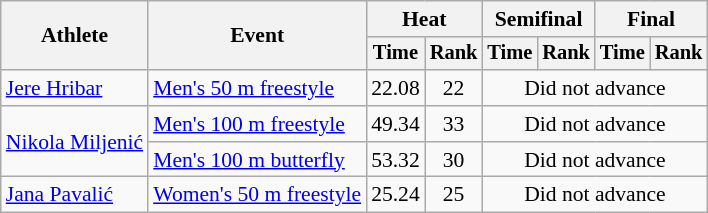<table class=wikitable style="font-size:90%;">
<tr>
<th rowspan=2>Athlete</th>
<th rowspan=2>Event</th>
<th colspan=2>Heat</th>
<th colspan=2>Semifinal</th>
<th colspan=2>Final</th>
</tr>
<tr style="font-size:95%">
<th>Time</th>
<th>Rank</th>
<th>Time</th>
<th>Rank</th>
<th>Time</th>
<th>Rank</th>
</tr>
<tr align=center>
<td align=left><a href='#'>Jere Hribar</a></td>
<td align=left><a href='#'>Men's 50 m freestyle</a></td>
<td>22.08</td>
<td>22</td>
<td colspan=4>Did not advance</td>
</tr>
<tr align=center>
<td align=left rowspan=2><a href='#'>Nikola Miljenić</a></td>
<td align=left><a href='#'>Men's 100 m freestyle</a></td>
<td>49.34</td>
<td>33</td>
<td colspan=4>Did not advance</td>
</tr>
<tr align=center>
<td align=left><a href='#'>Men's 100 m butterfly</a></td>
<td>53.32</td>
<td>30</td>
<td colspan=4>Did not advance</td>
</tr>
<tr align=center>
<td align=left><a href='#'>Jana Pavalić</a></td>
<td align=left><a href='#'>Women's 50 m freestyle</a></td>
<td>25.24</td>
<td>25</td>
<td colspan=4>Did not advance</td>
</tr>
</table>
